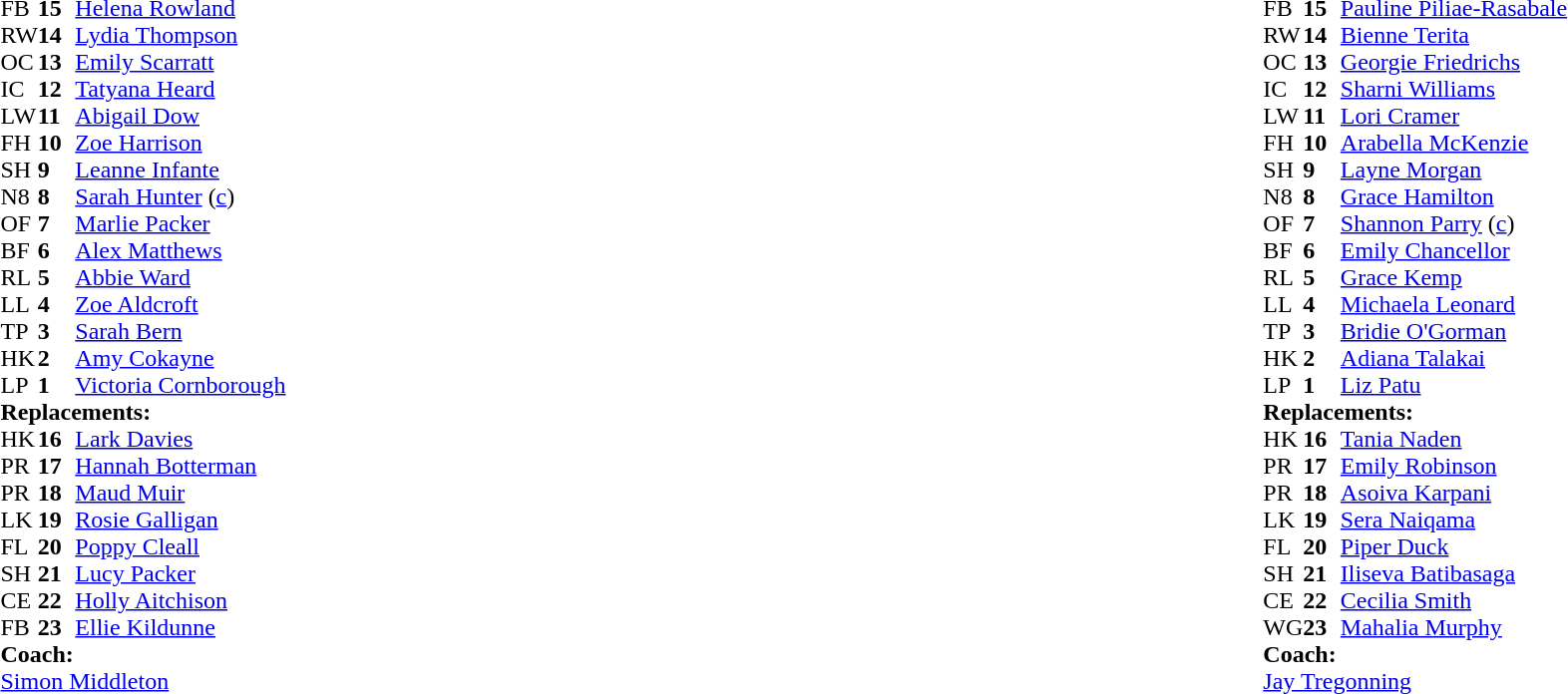<table style="width:100%">
<tr>
<td style="vertical-align:top;width:50%"><br><table cellspacing="0" cellpadding="0">
<tr>
<th width="25"></th>
<th width="25"></th>
</tr>
<tr>
<td style="vertical-align:top;width:0%"></td>
</tr>
<tr>
<td>FB</td>
<td><strong>15</strong></td>
<td><a href='#'>Helena Rowland</a></td>
</tr>
<tr>
<td>RW</td>
<td><strong>14</strong></td>
<td><a href='#'>Lydia Thompson</a></td>
</tr>
<tr>
<td>OC</td>
<td><strong>13</strong></td>
<td><a href='#'>Emily Scarratt</a></td>
<td></td>
<td></td>
</tr>
<tr>
<td>IC</td>
<td><strong>12</strong></td>
<td><a href='#'>Tatyana Heard</a></td>
</tr>
<tr>
<td>LW</td>
<td><strong>11</strong></td>
<td><a href='#'>Abigail Dow</a></td>
</tr>
<tr>
<td>FH</td>
<td><strong>10</strong></td>
<td><a href='#'>Zoe Harrison</a></td>
<td></td>
<td></td>
</tr>
<tr>
<td>SH</td>
<td><strong>9</strong></td>
<td><a href='#'>Leanne Infante</a></td>
<td></td>
<td></td>
</tr>
<tr>
<td>N8</td>
<td><strong>8</strong></td>
<td><a href='#'>Sarah Hunter</a> (<a href='#'>c</a>)</td>
<td></td>
<td></td>
</tr>
<tr>
<td>OF</td>
<td><strong>7</strong></td>
<td><a href='#'>Marlie Packer</a></td>
</tr>
<tr>
<td>BF</td>
<td><strong>6</strong></td>
<td><a href='#'>Alex Matthews</a></td>
</tr>
<tr>
<td>RL</td>
<td><strong>5</strong></td>
<td><a href='#'>Abbie Ward</a></td>
<td></td>
<td></td>
</tr>
<tr>
<td>LL</td>
<td><strong>4</strong></td>
<td><a href='#'>Zoe Aldcroft</a></td>
<td></td>
</tr>
<tr>
<td>TP</td>
<td><strong>3</strong></td>
<td><a href='#'>Sarah Bern</a></td>
<td></td>
<td></td>
</tr>
<tr>
<td>HK</td>
<td><strong>2</strong></td>
<td><a href='#'>Amy Cokayne</a></td>
<td></td>
<td></td>
</tr>
<tr>
<td>LP</td>
<td><strong>1</strong></td>
<td><a href='#'>Victoria Cornborough</a></td>
<td></td>
<td></td>
</tr>
<tr>
<td colspan=3><strong>Replacements:</strong></td>
</tr>
<tr>
<td>HK</td>
<td><strong>16</strong></td>
<td><a href='#'>Lark Davies</a></td>
<td></td>
<td></td>
</tr>
<tr>
<td>PR</td>
<td><strong>17</strong></td>
<td><a href='#'>Hannah Botterman</a></td>
<td></td>
<td></td>
</tr>
<tr>
<td>PR</td>
<td><strong>18</strong></td>
<td><a href='#'>Maud Muir</a></td>
<td></td>
<td></td>
</tr>
<tr>
<td>LK</td>
<td><strong>19</strong></td>
<td><a href='#'>Rosie Galligan</a></td>
<td></td>
<td></td>
</tr>
<tr>
<td>FL</td>
<td><strong>20</strong></td>
<td><a href='#'>Poppy Cleall</a></td>
<td></td>
<td></td>
</tr>
<tr>
<td>SH</td>
<td><strong>21</strong></td>
<td><a href='#'>Lucy Packer</a></td>
<td></td>
<td></td>
</tr>
<tr>
<td>CE</td>
<td><strong>22</strong></td>
<td><a href='#'>Holly Aitchison</a></td>
<td></td>
<td></td>
</tr>
<tr>
<td>FB</td>
<td><strong>23</strong></td>
<td><a href='#'>Ellie Kildunne</a></td>
<td></td>
<td></td>
</tr>
<tr>
<td colspan=3><strong>Coach:</strong></td>
</tr>
<tr>
<td colspan="4"> <a href='#'>Simon Middleton</a></td>
</tr>
</table>
</td>
<td style="vertical-align:top"></td>
<td style="vertical-align:top; width:50%"><br><table cellspacing="0" cellpadding="0" style="margin:auto">
<tr>
<th width="25"></th>
<th width="25"></th>
</tr>
<tr>
<td>FB</td>
<td><strong>15</strong></td>
<td><a href='#'>Pauline Piliae-Rasabale</a></td>
</tr>
<tr>
<td>RW</td>
<td><strong>14</strong></td>
<td><a href='#'>Bienne Terita</a></td>
</tr>
<tr>
<td>OC</td>
<td><strong>13</strong></td>
<td><a href='#'>Georgie Friedrichs</a></td>
<td></td>
<td></td>
</tr>
<tr>
<td>IC</td>
<td><strong>12</strong></td>
<td><a href='#'>Sharni Williams</a></td>
</tr>
<tr>
<td>LW</td>
<td><strong>11</strong></td>
<td><a href='#'>Lori Cramer</a></td>
<td></td>
<td></td>
</tr>
<tr>
<td>FH</td>
<td><strong>10</strong></td>
<td><a href='#'>Arabella McKenzie</a></td>
</tr>
<tr>
<td>SH</td>
<td><strong>9</strong></td>
<td><a href='#'>Layne Morgan</a></td>
<td></td>
<td></td>
</tr>
<tr>
<td>N8</td>
<td><strong>8</strong></td>
<td><a href='#'>Grace Hamilton</a></td>
</tr>
<tr>
<td>OF</td>
<td><strong>7</strong></td>
<td><a href='#'>Shannon Parry</a> (<a href='#'>c</a>)</td>
<td></td>
</tr>
<tr>
<td>BF</td>
<td><strong>6</strong></td>
<td><a href='#'>Emily Chancellor</a></td>
<td></td>
<td></td>
</tr>
<tr>
<td>RL</td>
<td><strong>5</strong></td>
<td><a href='#'>Grace Kemp</a></td>
</tr>
<tr>
<td>LL</td>
<td><strong>4</strong></td>
<td><a href='#'>Michaela Leonard</a></td>
<td></td>
<td></td>
</tr>
<tr>
<td>TP</td>
<td><strong>3</strong></td>
<td><a href='#'>Bridie O'Gorman</a></td>
<td></td>
<td></td>
</tr>
<tr>
<td>HK</td>
<td><strong>2</strong></td>
<td><a href='#'>Adiana Talakai</a></td>
<td></td>
<td></td>
</tr>
<tr>
<td>LP</td>
<td><strong>1</strong></td>
<td><a href='#'>Liz Patu</a></td>
<td></td>
<td></td>
</tr>
<tr>
<td colspan=3><strong>Replacements:</strong></td>
</tr>
<tr>
<td>HK</td>
<td><strong>16</strong></td>
<td><a href='#'>Tania Naden</a></td>
<td></td>
<td></td>
</tr>
<tr>
<td>PR</td>
<td><strong>17</strong></td>
<td><a href='#'>Emily Robinson</a></td>
<td></td>
<td></td>
</tr>
<tr>
<td>PR</td>
<td><strong>18</strong></td>
<td><a href='#'>Asoiva Karpani</a></td>
<td></td>
<td></td>
</tr>
<tr>
<td>LK</td>
<td><strong>19</strong></td>
<td><a href='#'>Sera Naiqama</a></td>
<td></td>
<td></td>
</tr>
<tr>
<td>FL</td>
<td><strong>20</strong></td>
<td><a href='#'>Piper Duck</a></td>
<td></td>
<td></td>
</tr>
<tr>
<td>SH</td>
<td><strong>21</strong></td>
<td><a href='#'>Iliseva Batibasaga</a></td>
<td></td>
<td></td>
</tr>
<tr>
<td>CE</td>
<td><strong>22</strong></td>
<td><a href='#'>Cecilia Smith</a></td>
<td></td>
<td></td>
</tr>
<tr>
<td>WG</td>
<td><strong>23</strong></td>
<td><a href='#'>Mahalia Murphy</a></td>
<td></td>
<td></td>
</tr>
<tr>
<td colspan=3><strong>Coach:</strong></td>
</tr>
<tr>
<td colspan="4"> <a href='#'>Jay Tregonning</a></td>
</tr>
</table>
</td>
</tr>
</table>
